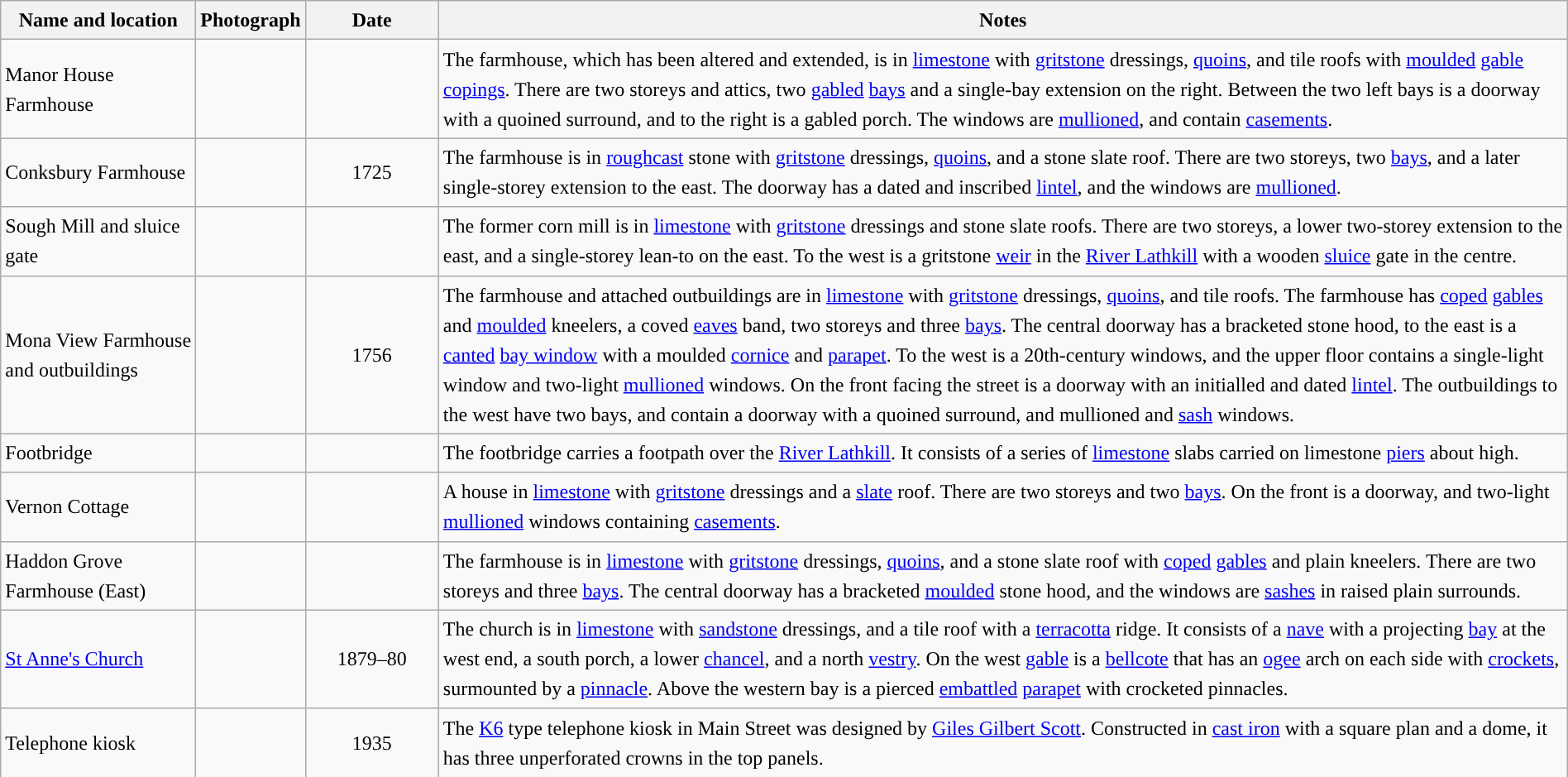<table class="wikitable sortable plainrowheaders" style="width:100%;border:0px;text-align:left;line-height:150%;">
<tr>
<th style="width:150px;">Name and location</th>
<th class="unsortable">Photograph</th>
<th style="width:100px;">Date</th>
<th class="unsortable">Notes</th>
</tr>
<tr>
<td>Manor House Farmhouse<br><small></small></td>
<td></td>
<td align="center"></td>
<td>The farmhouse, which has been altered and extended, is in <a href='#'>limestone</a> with <a href='#'>gritstone</a> dressings, <a href='#'>quoins</a>, and tile roofs with <a href='#'>moulded</a> <a href='#'>gable</a> <a href='#'>copings</a>.  There are two storeys and attics, two <a href='#'>gabled</a> <a href='#'>bays</a> and a single-bay extension on the right. Between the two left bays is a doorway with a quoined surround, and to the right is a gabled porch.  The windows are <a href='#'>mullioned</a>, and contain <a href='#'>casements</a>.</td>
</tr>
<tr>
<td>Conksbury Farmhouse<br><small></small></td>
<td></td>
<td align="center">1725</td>
<td>The farmhouse is in <a href='#'>roughcast</a> stone with <a href='#'>gritstone</a> dressings, <a href='#'>quoins</a>, and a stone slate roof.  There are two storeys, two <a href='#'>bays</a>, and a later single-storey extension to the east.  The doorway has a dated and inscribed <a href='#'>lintel</a>, and the windows are <a href='#'>mullioned</a>.</td>
</tr>
<tr>
<td>Sough Mill and sluice gate<br><small></small></td>
<td></td>
<td align="center"></td>
<td>The former corn mill is in <a href='#'>limestone</a> with <a href='#'>gritstone</a> dressings and stone slate roofs.  There are two storeys, a lower two-storey extension to the east, and a single-storey lean-to on the east.  To the west is a gritstone <a href='#'>weir</a> in the <a href='#'>River Lathkill</a> with a wooden <a href='#'>sluice</a> gate in the centre.</td>
</tr>
<tr>
<td>Mona View Farmhouse and outbuildings<br><small></small></td>
<td></td>
<td align="center">1756</td>
<td>The farmhouse and attached outbuildings are in <a href='#'>limestone</a> with <a href='#'>gritstone</a> dressings, <a href='#'>quoins</a>, and tile roofs.  The farmhouse has <a href='#'>coped</a> <a href='#'>gables</a> and <a href='#'>moulded</a> kneelers, a coved <a href='#'>eaves</a> band, two storeys and three <a href='#'>bays</a>.  The central doorway has a bracketed stone hood, to the east is a <a href='#'>canted</a> <a href='#'>bay window</a> with a moulded <a href='#'>cornice</a> and <a href='#'>parapet</a>.  To the west is a 20th-century windows, and the upper floor contains a single-light window and two-light <a href='#'>mullioned</a> windows.  On the front facing the street is a doorway with an initialled and dated <a href='#'>lintel</a>.  The outbuildings to the west have two bays, and contain a doorway with a quoined surround, and mullioned and <a href='#'>sash</a> windows.</td>
</tr>
<tr>
<td>Footbridge<br><small></small></td>
<td></td>
<td align="center"></td>
<td>The footbridge carries a footpath over the <a href='#'>River Lathkill</a>.  It consists of a series of <a href='#'>limestone</a> slabs carried on limestone <a href='#'>piers</a> about  high.</td>
</tr>
<tr>
<td>Vernon Cottage<br><small></small></td>
<td></td>
<td align="center"></td>
<td>A house in <a href='#'>limestone</a> with <a href='#'>gritstone</a> dressings and a <a href='#'>slate</a> roof.  There are two storeys and two <a href='#'>bays</a>.  On the front is a doorway, and two-light <a href='#'>mullioned</a> windows containing <a href='#'>casements</a>.</td>
</tr>
<tr>
<td>Haddon Grove Farmhouse (East)<br><small></small></td>
<td></td>
<td align="center"></td>
<td>The farmhouse is in <a href='#'>limestone</a> with <a href='#'>gritstone</a> dressings, <a href='#'>quoins</a>, and a stone slate roof with <a href='#'>coped</a> <a href='#'>gables</a> and plain kneelers.  There are two storeys and three <a href='#'>bays</a>.  The central doorway has a bracketed <a href='#'>moulded</a> stone hood, and the windows are <a href='#'>sashes</a> in raised plain surrounds.</td>
</tr>
<tr>
<td><a href='#'>St Anne's Church</a><br><small></small></td>
<td></td>
<td align="center">1879–80</td>
<td>The church is in <a href='#'>limestone</a> with <a href='#'>sandstone</a> dressings, and a tile roof with a <a href='#'>terracotta</a> ridge.  It consists of a <a href='#'>nave</a> with a projecting <a href='#'>bay</a> at the west end, a south porch, a lower <a href='#'>chancel</a>, and a north <a href='#'>vestry</a>.  On the west <a href='#'>gable</a> is a <a href='#'>bellcote</a> that has an <a href='#'>ogee</a> arch on each side with <a href='#'>crockets</a>, surmounted by a <a href='#'>pinnacle</a>.  Above the western bay is a pierced <a href='#'>embattled</a> <a href='#'>parapet</a> with crocketed pinnacles.</td>
</tr>
<tr>
<td>Telephone kiosk<br><small></small></td>
<td></td>
<td align="center">1935</td>
<td>The <a href='#'>K6</a> type telephone kiosk in Main Street was designed by <a href='#'>Giles Gilbert Scott</a>.  Constructed in <a href='#'>cast iron</a> with a square plan and a dome, it has three unperforated crowns in the top panels.</td>
</tr>
<tr>
</tr>
</table>
